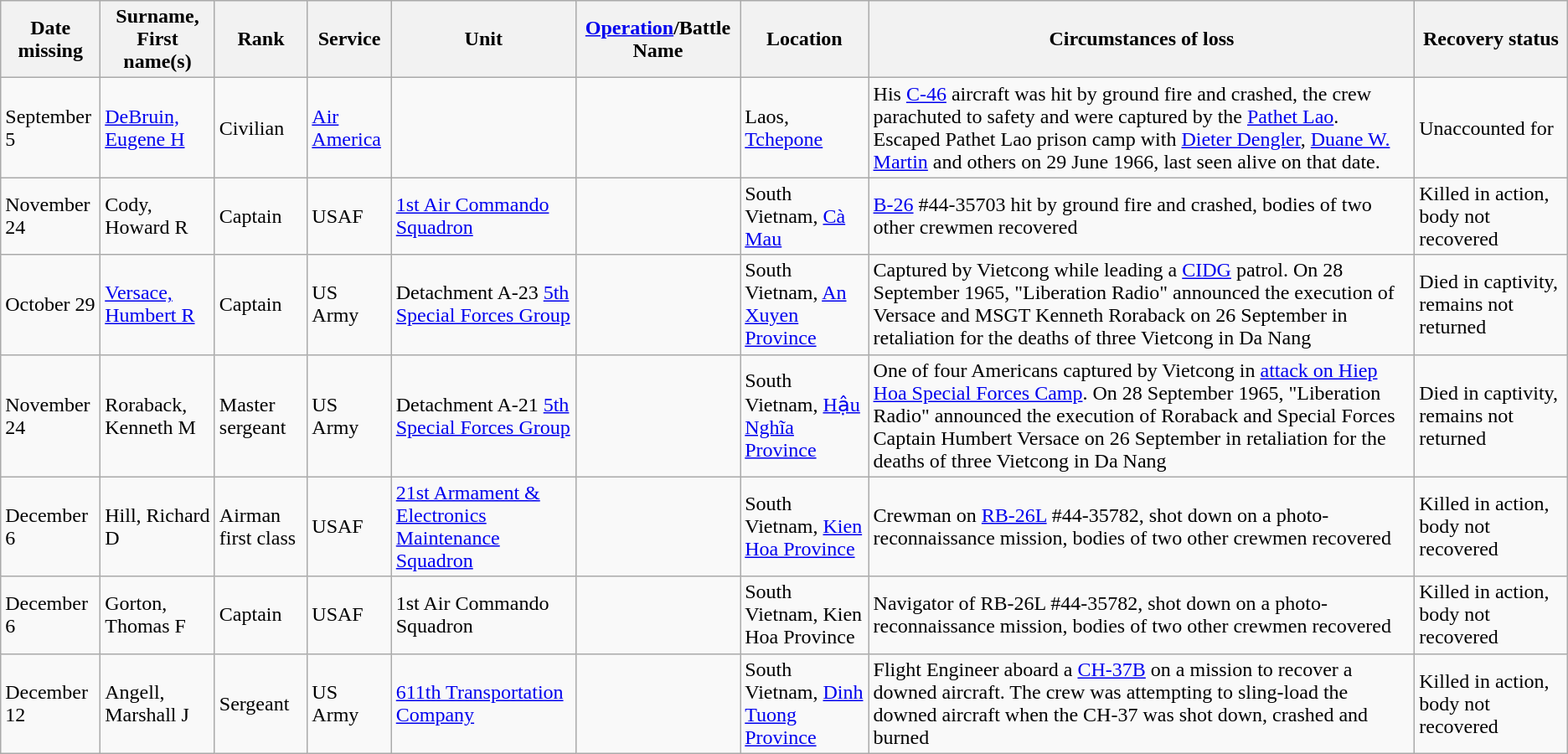<table class="wikitable sortable">
<tr>
<th>Date missing</th>
<th>Surname, First name(s)</th>
<th>Rank</th>
<th>Service</th>
<th>Unit</th>
<th><a href='#'>Operation</a>/Battle Name</th>
<th>Location</th>
<th>Circumstances of loss</th>
<th>Recovery status</th>
</tr>
<tr>
<td>September 5</td>
<td><a href='#'>DeBruin, Eugene H</a></td>
<td>Civilian</td>
<td><a href='#'>Air America</a></td>
<td></td>
<td></td>
<td>Laos, <a href='#'>Tchepone</a></td>
<td>His <a href='#'>C-46</a> aircraft was hit by ground fire and crashed, the crew parachuted to safety and were captured by the <a href='#'>Pathet Lao</a>. Escaped Pathet Lao prison camp with <a href='#'>Dieter Dengler</a>, <a href='#'>Duane W. Martin</a> and others on 29 June 1966, last seen alive on that date.</td>
<td>Unaccounted for</td>
</tr>
<tr>
<td>November 24</td>
<td>Cody, Howard R</td>
<td>Captain</td>
<td>USAF</td>
<td><a href='#'>1st Air Commando Squadron</a></td>
<td></td>
<td>South Vietnam, <a href='#'>Cà Mau</a></td>
<td><a href='#'>B-26</a> #44-35703 hit by ground fire and crashed, bodies of two other crewmen recovered</td>
<td>Killed in action, body not recovered</td>
</tr>
<tr>
<td>October 29</td>
<td><a href='#'>Versace, Humbert R</a></td>
<td>Captain</td>
<td>US Army</td>
<td>Detachment A-23 <a href='#'>5th Special Forces Group</a></td>
<td></td>
<td>South Vietnam, <a href='#'>An Xuyen Province</a></td>
<td>Captured by Vietcong while leading a <a href='#'>CIDG</a> patrol. On 28 September 1965, "Liberation Radio" announced the execution of Versace and MSGT Kenneth Roraback on 26 September in retaliation for the deaths of three Vietcong in Da Nang</td>
<td>Died in captivity, remains not returned</td>
</tr>
<tr>
<td>November 24</td>
<td>Roraback, Kenneth M</td>
<td>Master sergeant</td>
<td>US Army</td>
<td>Detachment A-21 <a href='#'>5th Special Forces Group</a></td>
<td></td>
<td>South Vietnam, <a href='#'>Hậu Nghĩa Province</a></td>
<td>One of four Americans captured by Vietcong in <a href='#'>attack on Hiep Hoa Special Forces Camp</a>. On 28 September 1965, "Liberation Radio" announced the execution of Roraback and Special Forces Captain Humbert Versace on 26 September in retaliation for the deaths of three Vietcong in Da Nang</td>
<td>Died in captivity, remains not returned</td>
</tr>
<tr>
<td>December 6</td>
<td>Hill, Richard D</td>
<td>Airman first class</td>
<td>USAF</td>
<td><a href='#'>21st Armament & Electronics Maintenance Squadron</a></td>
<td></td>
<td>South Vietnam, <a href='#'>Kien Hoa Province</a></td>
<td>Crewman on <a href='#'>RB-26L</a> #44-35782, shot down on a photo-reconnaissance mission, bodies of two other crewmen recovered</td>
<td>Killed in action, body not recovered</td>
</tr>
<tr>
<td>December 6</td>
<td>Gorton, Thomas F</td>
<td>Captain</td>
<td>USAF</td>
<td>1st Air Commando Squadron</td>
<td></td>
<td>South Vietnam, Kien Hoa Province</td>
<td>Navigator of RB-26L #44-35782, shot down on a photo-reconnaissance mission, bodies of two other crewmen recovered</td>
<td>Killed in action, body not recovered</td>
</tr>
<tr>
<td>December 12</td>
<td>Angell, Marshall J</td>
<td>Sergeant</td>
<td>US Army</td>
<td><a href='#'>611th Transportation Company</a></td>
<td></td>
<td>South Vietnam, <a href='#'>Dinh Tuong Province</a></td>
<td>Flight Engineer aboard a <a href='#'>CH-37B</a> on a mission to recover a downed aircraft. The crew was attempting to sling-load the downed aircraft when the CH-37 was shot down, crashed and burned</td>
<td>Killed in action, body not recovered</td>
</tr>
</table>
